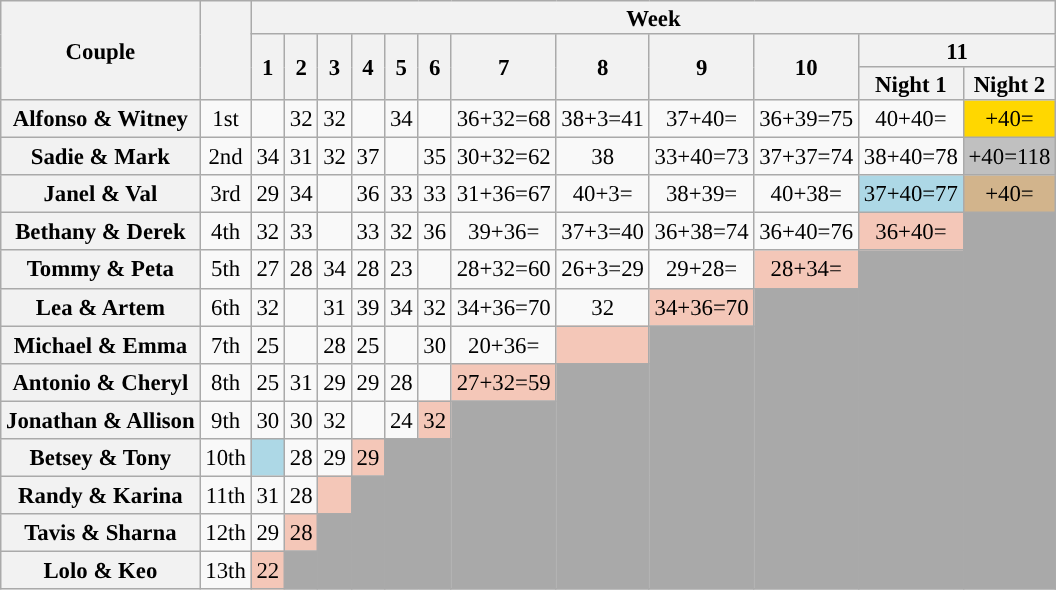<table class="wikitable sortable" style="text-align:center; font-size:95%">
<tr>
<th scope="col" rowspan="3" style="text-align:center; line-height:15px;">Couple</th>
<th scope="col" rowspan="3" style="text-align:center; line-height:15px;"></th>
<th colspan="12" style="text-align:center; line-height:15px;">Week</th>
</tr>
<tr>
<th scope="col" rowspan=2 style="line-height:15px;">1</th>
<th scope="col" rowspan=2 style="line-height:15px;">2</th>
<th scope="col" rowspan=2 style="line-height:15px;">3</th>
<th scope="col" rowspan=2 style="line-height:15px;">4</th>
<th scope="col" rowspan=2 style="line-height:15px;">5</th>
<th scope="col" rowspan=2 style="line-height:15px;">6</th>
<th scope="col" rowspan=2 style="line-height:15px;">7</th>
<th scope="col" rowspan=2 style="line-height:15px;">8</th>
<th scope="col" rowspan=2 style="line-height:15px;">9</th>
<th scope="col" rowspan=2 style="line-height:15px;">10</th>
<th scope="col" colspan=2 style="line-height:15px;">11</th>
</tr>
<tr>
<th style="line-height:15px;">Night 1</th>
<th style="line-height:15px;">Night 2</th>
</tr>
<tr>
<th scope="row">Alfonso & Witney</th>
<td>1st</td>
<td></td>
<td>32</td>
<td>32</td>
<td></td>
<td>34</td>
<td></td>
<td>36+32=68</td>
<td>38+3=41</td>
<td>37+40=</td>
<td>36+39=75</td>
<td>40+40=</td>
<td bgcolor=gold >+40=</td>
</tr>
<tr>
<th scope="row">Sadie & Mark</th>
<td>2nd</td>
<td>34</td>
<td>31</td>
<td>32</td>
<td>37</td>
<td></td>
<td>35</td>
<td>30+32=62</td>
<td>38</td>
<td>33+40=73</td>
<td>37+37=74</td>
<td>38+40=78</td>
<td bgcolor=silver >+40=118</td>
</tr>
<tr>
<th scope="row">Janel & Val</th>
<td>3rd</td>
<td>29</td>
<td>34</td>
<td></td>
<td>36</td>
<td>33</td>
<td>33</td>
<td>31+36=67</td>
<td>40+3=</td>
<td>38+39=</td>
<td>40+38=</td>
<td bgcolor=lightblue >37+40=77</td>
<td bgcolor=tan >+40=</td>
</tr>
<tr>
<th scope="row">Bethany & Derek</th>
<td>4th</td>
<td>32</td>
<td>33</td>
<td></td>
<td>33</td>
<td>32</td>
<td>36</td>
<td>39+36=</td>
<td>37+3=40</td>
<td>36+38=74</td>
<td>36+40=76</td>
<td bgcolor=f4c7b8 >36+40=</td>
<td colspan="1" rowspan="10" style="background:darkgrey"></td>
</tr>
<tr>
<th scope="row">Tommy & Peta</th>
<td>5th</td>
<td>27</td>
<td>28</td>
<td>34</td>
<td>28</td>
<td>23</td>
<td></td>
<td>28+32=60</td>
<td>26+3=29</td>
<td>29+28=</td>
<td bgcolor=f4c7b8 >28+34=</td>
<td rowspan="9" style="background:darkgrey"></td>
</tr>
<tr>
<th scope="row">Lea & Artem</th>
<td>6th</td>
<td>32</td>
<td></td>
<td>31</td>
<td>39</td>
<td>34</td>
<td>32</td>
<td>34+36=70</td>
<td>32</td>
<td bgcolor=f4c7b8 >34+36=70</td>
<td rowspan="8" style="background:darkgrey"></td>
</tr>
<tr>
<th scope="row">Michael & Emma</th>
<td>7th</td>
<td>25</td>
<td></td>
<td>28</td>
<td>25</td>
<td></td>
<td>30</td>
<td>20+36=</td>
<td bgcolor=f4c7b8></td>
<td rowspan="7" style="background:darkgrey"></td>
</tr>
<tr>
<th scope="row">Antonio & Cheryl</th>
<td>8th</td>
<td>25</td>
<td>31</td>
<td>29</td>
<td>29</td>
<td>28</td>
<td></td>
<td bgcolor=f4c7b8 >27+32=59</td>
<td rowspan="6" style="background:darkgrey"></td>
</tr>
<tr>
<th scope="row">Jonathan & Allison</th>
<td>9th</td>
<td>30</td>
<td>30</td>
<td>32</td>
<td></td>
<td>24</td>
<td bgcolor=f4c7b8>32</td>
<td rowspan="5" style="background:darkgrey"></td>
</tr>
<tr>
<th scope="row">Betsey & Tony</th>
<td>10th</td>
<td bgcolor=lightblue></td>
<td>28</td>
<td>29</td>
<td bgcolor=f4c7b8>29</td>
<td colspan="2" rowspan="4" style="background:darkgrey"></td>
</tr>
<tr>
<th scope="row">Randy & Karina</th>
<td>11th</td>
<td>31</td>
<td>28</td>
<td bgcolor=f4c7b8></td>
<td rowspan="3" style="background:darkgrey"></td>
</tr>
<tr>
<th scope="row">Tavis & Sharna</th>
<td>12th</td>
<td>29</td>
<td bgcolor=f4c7b8>28</td>
<td rowspan="2" style="background:darkgrey"></td>
</tr>
<tr>
<th scope="row">Lolo & Keo</th>
<td>13th</td>
<td bgcolor=f4c7b8>22</td>
<td style="background:darkgrey"></td>
</tr>
</table>
